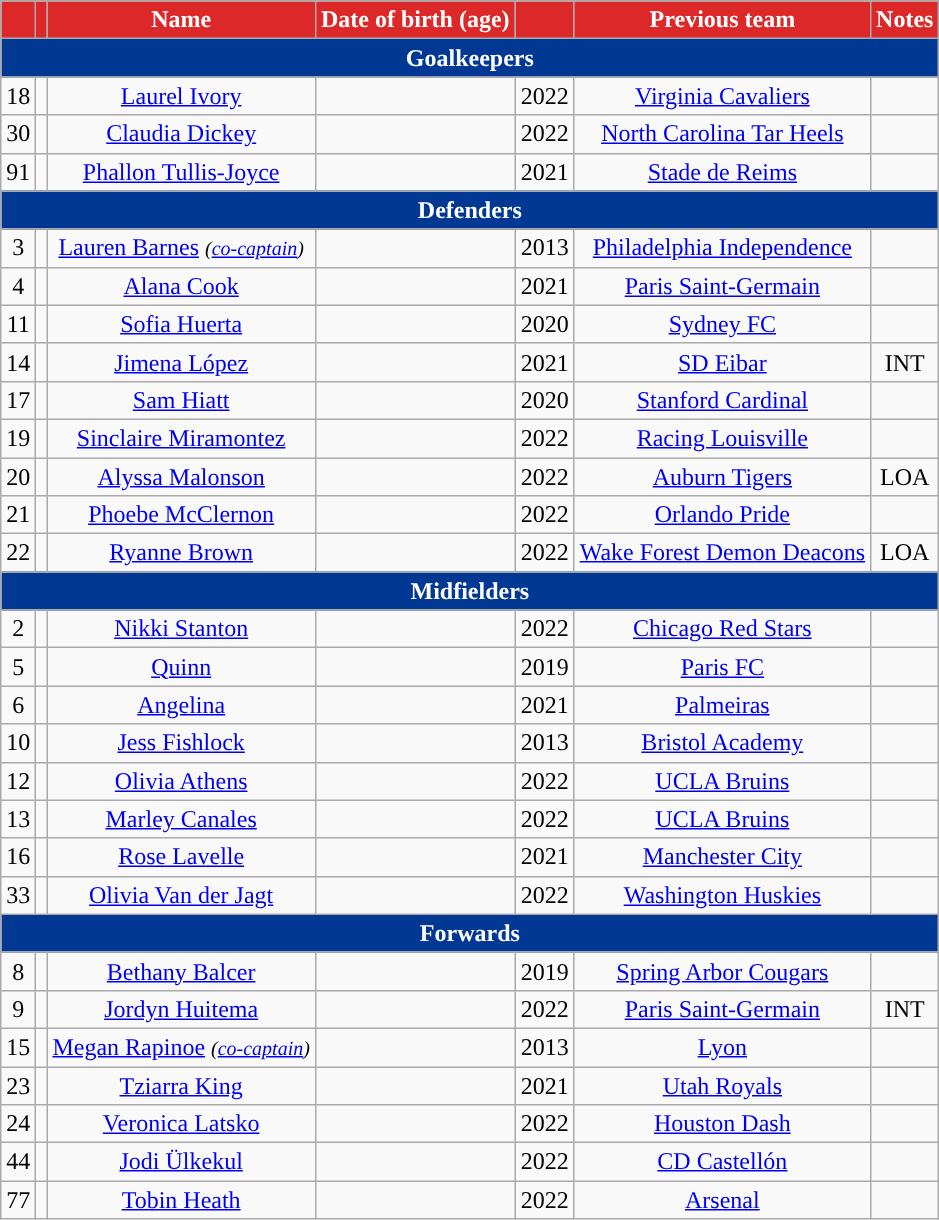<table class="wikitable" style="text-align:center;">
<tr>
<th style="background:#DC2828; color:white;"></th>
<th style="background:#DC2828; color:white;"></th>
<th style="background:#DC2828; color:white;">Name</th>
<th style="background:#DC2828; color:white;">Date of birth (age)</th>
<th style="background:#DC2828; color:white;"></th>
<th style="background:#DC2828; color:white;">Previous team</th>
<th style="background:#DC2828; color:white;">Notes</th>
</tr>
<tr>
<th colspan="7" style="background:#003893; color:white; ">Goalkeepers</th>
</tr>
<tr>
<td>18</td>
<td></td>
<td><a href='#'>Laurel Ivory</a></td>
<td></td>
<td>2022</td>
<td> <a href='#'>Virginia Cavaliers</a></td>
<td></td>
</tr>
<tr>
<td>30</td>
<td></td>
<td><a href='#'>Claudia Dickey</a></td>
<td></td>
<td>2022</td>
<td> <a href='#'>North Carolina Tar Heels</a></td>
<td></td>
</tr>
<tr>
<td>91</td>
<td></td>
<td><a href='#'>Phallon Tullis-Joyce</a></td>
<td></td>
<td>2021</td>
<td> <a href='#'>Stade de Reims</a></td>
<td></td>
</tr>
<tr>
<th colspan="7" style="background:#003893; color:white; ">Defenders</th>
</tr>
<tr>
<td>3</td>
<td></td>
<td><a href='#'>Lauren Barnes</a> <em><small>(<a href='#'>co-captain</a>)</small></em></td>
<td></td>
<td>2013</td>
<td> <a href='#'>Philadelphia Independence</a></td>
<td></td>
</tr>
<tr>
<td>4</td>
<td></td>
<td><a href='#'>Alana Cook</a></td>
<td></td>
<td>2021</td>
<td> <a href='#'>Paris Saint-Germain</a></td>
<td></td>
</tr>
<tr>
<td>11</td>
<td></td>
<td><a href='#'>Sofia Huerta</a></td>
<td></td>
<td>2020</td>
<td> <a href='#'>Sydney FC</a></td>
<td></td>
</tr>
<tr>
<td>14</td>
<td></td>
<td><a href='#'>Jimena López</a></td>
<td></td>
<td>2021</td>
<td> <a href='#'>SD Eibar</a></td>
<td>INT</td>
</tr>
<tr>
<td>17</td>
<td></td>
<td><a href='#'>Sam Hiatt</a></td>
<td></td>
<td>2020</td>
<td> <a href='#'>Stanford Cardinal</a></td>
<td></td>
</tr>
<tr>
<td>19</td>
<td></td>
<td><a href='#'>Sinclaire Miramontez</a></td>
<td></td>
<td>2022</td>
<td> <a href='#'>Racing Louisville</a></td>
<td></td>
</tr>
<tr>
<td>20</td>
<td></td>
<td><a href='#'>Alyssa Malonson</a></td>
<td></td>
<td>2022</td>
<td> <a href='#'>Auburn Tigers</a></td>
<td>LOA</td>
</tr>
<tr>
<td>21</td>
<td></td>
<td><a href='#'>Phoebe McClernon</a></td>
<td></td>
<td>2022</td>
<td> <a href='#'>Orlando Pride</a></td>
<td></td>
</tr>
<tr>
<td>22</td>
<td></td>
<td><a href='#'>Ryanne Brown</a></td>
<td></td>
<td>2022</td>
<td> <a href='#'>Wake Forest Demon Deacons</a></td>
<td>LOA</td>
</tr>
<tr>
<th colspan="7" style="background:#003893; color:white; ">Midfielders</th>
</tr>
<tr>
<td>2</td>
<td></td>
<td><a href='#'>Nikki Stanton</a></td>
<td></td>
<td>2022</td>
<td> <a href='#'>Chicago Red Stars</a></td>
<td></td>
</tr>
<tr>
<td>5</td>
<td></td>
<td><a href='#'>Quinn</a></td>
<td></td>
<td>2019</td>
<td> <a href='#'>Paris FC</a></td>
<td></td>
</tr>
<tr>
<td>6</td>
<td></td>
<td><a href='#'>Angelina</a></td>
<td></td>
<td>2021</td>
<td> <a href='#'>Palmeiras</a></td>
<td></td>
</tr>
<tr>
<td>10</td>
<td></td>
<td><a href='#'>Jess Fishlock</a></td>
<td></td>
<td>2013</td>
<td> <a href='#'>Bristol Academy</a></td>
<td></td>
</tr>
<tr>
<td>12</td>
<td></td>
<td><a href='#'>Olivia Athens</a></td>
<td></td>
<td>2022</td>
<td> <a href='#'>UCLA Bruins</a></td>
<td></td>
</tr>
<tr>
<td>13</td>
<td></td>
<td><a href='#'>Marley Canales</a></td>
<td></td>
<td>2022</td>
<td> <a href='#'>UCLA Bruins</a></td>
<td></td>
</tr>
<tr>
<td>16</td>
<td></td>
<td><a href='#'>Rose Lavelle</a></td>
<td></td>
<td>2021</td>
<td> <a href='#'>Manchester City</a></td>
<td></td>
</tr>
<tr>
<td>33</td>
<td></td>
<td><a href='#'>Olivia Van der Jagt</a></td>
<td></td>
<td>2022</td>
<td> <a href='#'>Washington Huskies</a></td>
<td></td>
</tr>
<tr>
<th colspan="7" style="background:#003893; color:white; ">Forwards</th>
</tr>
<tr>
<td>8</td>
<td></td>
<td><a href='#'>Bethany Balcer</a></td>
<td></td>
<td>2019</td>
<td> <a href='#'>Spring Arbor Cougars</a></td>
<td></td>
</tr>
<tr>
<td>9</td>
<td></td>
<td><a href='#'>Jordyn Huitema</a></td>
<td></td>
<td>2022</td>
<td> <a href='#'>Paris Saint-Germain</a></td>
<td>INT</td>
</tr>
<tr>
<td>15</td>
<td></td>
<td><a href='#'>Megan Rapinoe</a> <em><small>(<a href='#'>co-captain</a>)</small></em></td>
<td></td>
<td>2013</td>
<td> <a href='#'>Lyon</a></td>
<td></td>
</tr>
<tr>
<td>23</td>
<td></td>
<td><a href='#'>Tziarra King</a></td>
<td></td>
<td>2021</td>
<td> <a href='#'>Utah Royals</a></td>
<td></td>
</tr>
<tr>
<td>24</td>
<td></td>
<td><a href='#'>Veronica Latsko</a></td>
<td></td>
<td>2022</td>
<td> <a href='#'>Houston Dash</a></td>
<td></td>
</tr>
<tr>
<td>44</td>
<td></td>
<td><a href='#'>Jodi Ülkekul</a></td>
<td></td>
<td>2022</td>
<td> <a href='#'>CD Castellón</a></td>
<td></td>
</tr>
<tr>
<td>77</td>
<td></td>
<td><a href='#'>Tobin Heath</a></td>
<td></td>
<td>2022</td>
<td> <a href='#'>Arsenal</a></td>
<td></td>
</tr>
</table>
